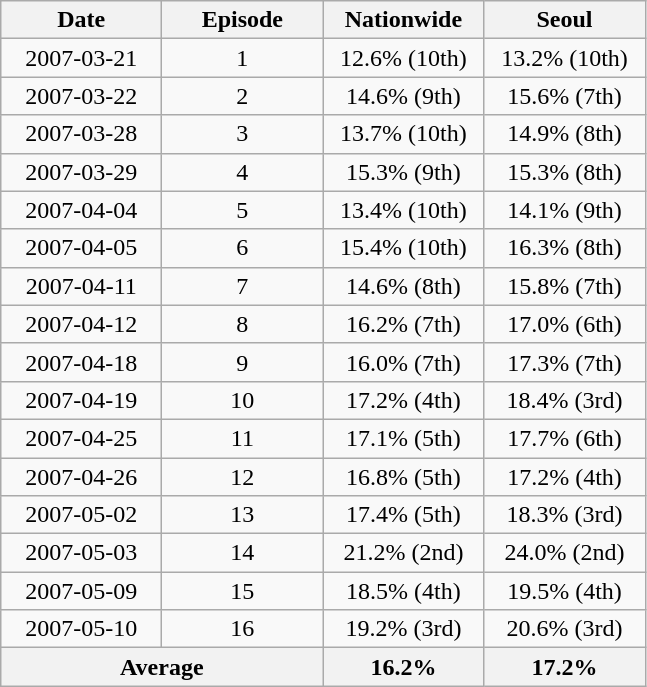<table class="wikitable">
<tr>
<th width=100>Date</th>
<th width=100>Episode</th>
<th width=100>Nationwide</th>
<th width=100>Seoul</th>
</tr>
<tr align=center>
<td>2007-03-21</td>
<td>1</td>
<td>12.6% (10th)</td>
<td>13.2% (10th)</td>
</tr>
<tr align=center>
<td>2007-03-22</td>
<td>2</td>
<td>14.6% (9th)</td>
<td>15.6% (7th)</td>
</tr>
<tr align=center>
<td>2007-03-28</td>
<td>3</td>
<td>13.7% (10th)</td>
<td>14.9% (8th)</td>
</tr>
<tr align=center>
<td>2007-03-29</td>
<td>4</td>
<td>15.3% (9th)</td>
<td>15.3% (8th)</td>
</tr>
<tr align=center>
<td>2007-04-04</td>
<td>5</td>
<td>13.4% (10th)</td>
<td>14.1% (9th)</td>
</tr>
<tr align=center>
<td>2007-04-05</td>
<td>6</td>
<td>15.4% (10th)</td>
<td>16.3% (8th)</td>
</tr>
<tr align=center>
<td>2007-04-11</td>
<td>7</td>
<td>14.6% (8th)</td>
<td>15.8% (7th)</td>
</tr>
<tr align=center>
<td>2007-04-12</td>
<td>8</td>
<td>16.2% (7th)</td>
<td>17.0% (6th)</td>
</tr>
<tr align=center>
<td>2007-04-18</td>
<td>9</td>
<td>16.0% (7th)</td>
<td>17.3% (7th)</td>
</tr>
<tr align=center>
<td>2007-04-19</td>
<td>10</td>
<td>17.2% (4th)</td>
<td>18.4% (3rd)</td>
</tr>
<tr align=center>
<td>2007-04-25</td>
<td>11</td>
<td>17.1% (5th)</td>
<td>17.7% (6th)</td>
</tr>
<tr align=center>
<td>2007-04-26</td>
<td>12</td>
<td>16.8% (5th)</td>
<td>17.2% (4th)</td>
</tr>
<tr align=center>
<td>2007-05-02</td>
<td>13</td>
<td>17.4% (5th)</td>
<td>18.3% (3rd)</td>
</tr>
<tr align=center>
<td>2007-05-03</td>
<td>14</td>
<td>21.2% (2nd)</td>
<td>24.0% (2nd)</td>
</tr>
<tr align=center>
<td>2007-05-09</td>
<td>15</td>
<td>18.5% (4th)</td>
<td>19.5% (4th)</td>
</tr>
<tr align=center>
<td>2007-05-10</td>
<td>16</td>
<td>19.2% (3rd)</td>
<td>20.6% (3rd)</td>
</tr>
<tr align="center">
<th colspan=2>Average</th>
<th>16.2%</th>
<th>17.2%</th>
</tr>
</table>
